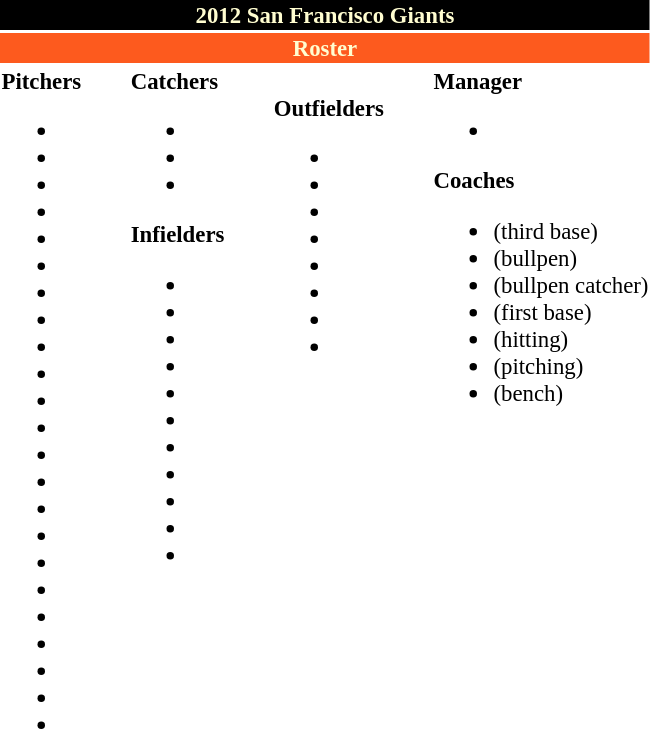<table class="toccolours" style="font-size: 95%;">
<tr>
<th colspan=10 style="background:black; color:#fffdd0; text-align:center;">2012 San Francisco Giants</th>
</tr>
<tr>
<td colspan=10 style="background:#fd5a1e; color:#fffdd0; text-align:center;"><strong>Roster</strong></td>
</tr>
<tr>
<td valign="top"><strong>Pitchers</strong><br><ul><li></li><li></li><li></li><li></li><li></li><li></li><li></li><li></li><li></li><li></li><li></li><li></li><li></li><li></li><li></li><li></li><li></li><li></li><li></li><li></li><li></li><li></li><li></li></ul></td>
<td style="width:25px;"></td>
<td valign="top"><strong>Catchers</strong><br><ul><li></li><li></li><li></li></ul><strong>Infielders</strong><ul><li></li><li></li><li></li><li></li><li></li><li></li><li></li><li></li><li></li><li></li><li></li></ul></td>
<td style="width:25px;"></td>
<td valign="top"><br><strong>Outfielders</strong><ul><li></li><li></li><li></li><li></li><li></li><li></li><li></li><li></li></ul></td>
<td style="width:25px;"></td>
<td valign="top"><strong>Manager</strong><br><ul><li></li></ul><strong>Coaches</strong><ul><li> (third base)</li><li> (bullpen)</li><li> (bullpen catcher)</li><li> (first base)</li><li> (hitting)</li><li> (pitching)</li><li> (bench)</li></ul></td>
</tr>
</table>
